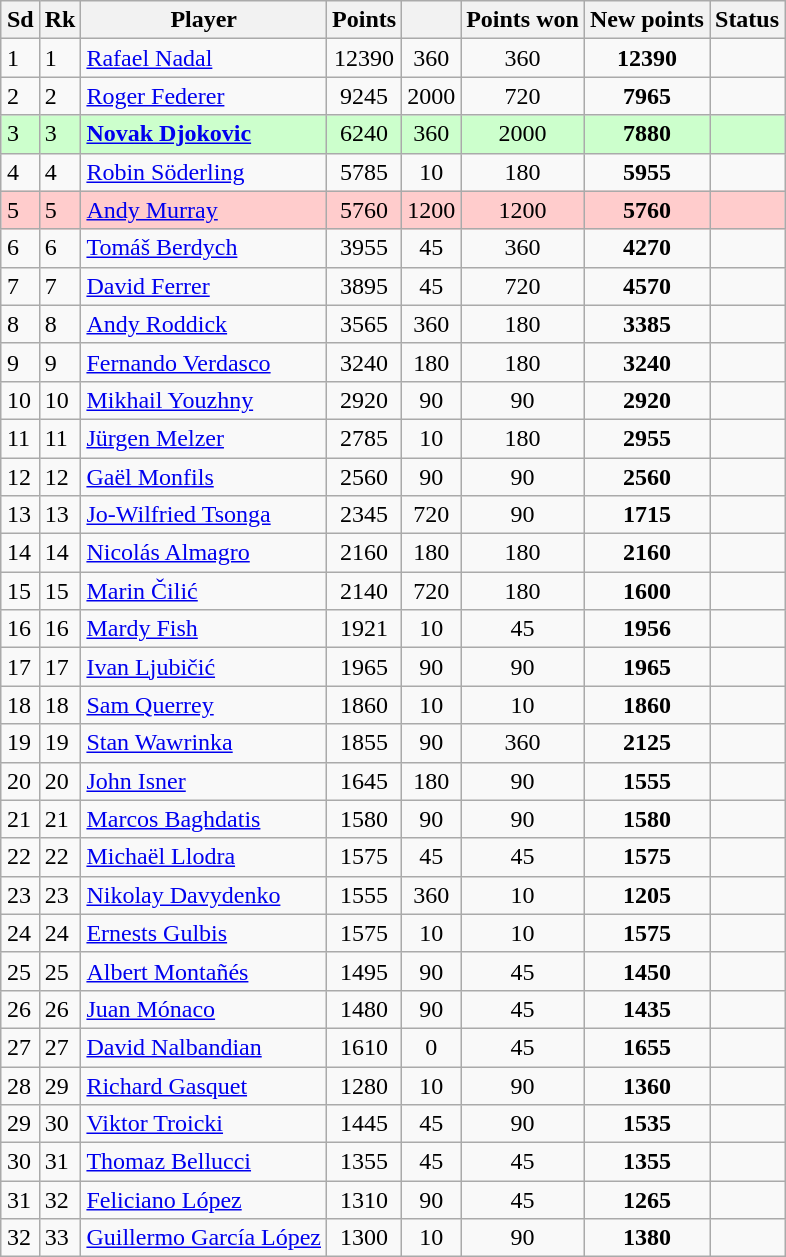<table class="wikitable sortable" style="margin:1em auto;">
<tr>
<th>Sd</th>
<th>Rk</th>
<th>Player</th>
<th>Points</th>
<th></th>
<th>Points won</th>
<th>New points</th>
<th>Status</th>
</tr>
<tr>
<td>1</td>
<td>1</td>
<td> <a href='#'>Rafael Nadal</a></td>
<td align=center>12390</td>
<td align=center>360</td>
<td align=center>360</td>
<td align=center><strong>12390</strong></td>
<td></td>
</tr>
<tr>
<td>2</td>
<td>2</td>
<td> <a href='#'>Roger Federer</a></td>
<td align=center>9245</td>
<td align=center>2000</td>
<td align=center>720</td>
<td align=center><strong>7965</strong></td>
<td></td>
</tr>
<tr style="background:#cfc;">
<td>3</td>
<td>3</td>
<td> <strong><a href='#'>Novak Djokovic</a></strong></td>
<td align=center>6240</td>
<td align=center>360</td>
<td align=center>2000</td>
<td align=center><strong>7880</strong></td>
<td></td>
</tr>
<tr>
<td>4</td>
<td>4</td>
<td> <a href='#'>Robin Söderling</a></td>
<td align=center>5785</td>
<td align=center>10</td>
<td align=center>180</td>
<td align=center><strong>5955</strong></td>
<td></td>
</tr>
<tr style="text-align:left; background:#fcc;">
<td>5</td>
<td>5</td>
<td> <a href='#'>Andy Murray</a></td>
<td align=center>5760</td>
<td align=center>1200</td>
<td align=center>1200</td>
<td align=center><strong>5760</strong></td>
<td></td>
</tr>
<tr>
<td>6</td>
<td>6</td>
<td> <a href='#'>Tomáš Berdych</a></td>
<td align=center>3955</td>
<td align=center>45</td>
<td align=center>360</td>
<td align=center><strong>4270</strong></td>
<td></td>
</tr>
<tr>
<td>7</td>
<td>7</td>
<td> <a href='#'>David Ferrer</a></td>
<td align=center>3895</td>
<td align=center>45</td>
<td align=center>720</td>
<td align=center><strong>4570</strong></td>
<td></td>
</tr>
<tr>
<td>8</td>
<td>8</td>
<td> <a href='#'>Andy Roddick</a></td>
<td align=center>3565</td>
<td align=center>360</td>
<td align=center>180</td>
<td align=center><strong>3385</strong></td>
<td></td>
</tr>
<tr>
<td>9</td>
<td>9</td>
<td> <a href='#'>Fernando Verdasco</a></td>
<td align=center>3240</td>
<td align=center>180</td>
<td align=center>180</td>
<td align=center><strong>3240</strong></td>
<td></td>
</tr>
<tr>
<td>10</td>
<td>10</td>
<td> <a href='#'>Mikhail Youzhny</a></td>
<td align=center>2920</td>
<td align=center>90</td>
<td align=center>90</td>
<td align=center><strong>2920</strong></td>
<td></td>
</tr>
<tr>
<td>11</td>
<td>11</td>
<td> <a href='#'>Jürgen Melzer</a></td>
<td align=center>2785</td>
<td align=center>10</td>
<td align=center>180</td>
<td align=center><strong>2955</strong></td>
<td></td>
</tr>
<tr>
<td>12</td>
<td>12</td>
<td> <a href='#'>Gaël Monfils</a></td>
<td align=center>2560</td>
<td align=center>90</td>
<td align=center>90</td>
<td align=center><strong>2560</strong></td>
<td></td>
</tr>
<tr>
<td>13</td>
<td>13</td>
<td> <a href='#'>Jo-Wilfried Tsonga</a></td>
<td align=center>2345</td>
<td align=center>720</td>
<td align=center>90</td>
<td align=center><strong>1715</strong></td>
<td></td>
</tr>
<tr>
<td>14</td>
<td>14</td>
<td> <a href='#'>Nicolás Almagro</a></td>
<td align=center>2160</td>
<td align=center>180</td>
<td align=center>180</td>
<td align=center><strong>2160</strong></td>
<td></td>
</tr>
<tr>
<td>15</td>
<td>15</td>
<td> <a href='#'>Marin Čilić</a></td>
<td align=center>2140</td>
<td align=center>720</td>
<td align=center>180</td>
<td align=center><strong>1600</strong></td>
<td></td>
</tr>
<tr>
<td>16</td>
<td>16</td>
<td> <a href='#'>Mardy Fish</a></td>
<td align=center>1921</td>
<td align=center>10</td>
<td align=center>45</td>
<td align=center><strong>1956</strong></td>
<td></td>
</tr>
<tr>
<td>17</td>
<td>17</td>
<td> <a href='#'>Ivan Ljubičić</a></td>
<td align=center>1965</td>
<td align=center>90</td>
<td align=center>90</td>
<td align=center><strong>1965</strong></td>
<td></td>
</tr>
<tr>
<td>18</td>
<td>18</td>
<td> <a href='#'>Sam Querrey</a></td>
<td align=center>1860</td>
<td align=center>10</td>
<td align=center>10</td>
<td align=center><strong>1860</strong></td>
<td></td>
</tr>
<tr>
<td>19</td>
<td>19</td>
<td> <a href='#'>Stan Wawrinka</a></td>
<td align=center>1855</td>
<td align=center>90</td>
<td align=center>360</td>
<td align=center><strong>2125</strong></td>
<td></td>
</tr>
<tr>
<td>20</td>
<td>20</td>
<td> <a href='#'>John Isner</a></td>
<td align=center>1645</td>
<td align=center>180</td>
<td align=center>90</td>
<td align=center><strong>1555</strong></td>
<td></td>
</tr>
<tr>
<td>21</td>
<td>21</td>
<td> <a href='#'>Marcos Baghdatis</a></td>
<td align=center>1580</td>
<td align=center>90</td>
<td align=center>90</td>
<td align=center><strong>1580</strong></td>
<td></td>
</tr>
<tr>
<td>22</td>
<td>22</td>
<td> <a href='#'>Michaël Llodra</a></td>
<td align=center>1575</td>
<td align=center>45</td>
<td align=center>45</td>
<td align=center><strong>1575</strong></td>
<td></td>
</tr>
<tr>
<td>23</td>
<td>23</td>
<td> <a href='#'>Nikolay Davydenko</a></td>
<td align=center>1555</td>
<td align=center>360</td>
<td align=center>10</td>
<td align=center><strong>1205</strong></td>
<td></td>
</tr>
<tr>
<td>24</td>
<td>24</td>
<td> <a href='#'>Ernests Gulbis</a></td>
<td align=center>1575</td>
<td align=center>10</td>
<td align=center>10</td>
<td align=center><strong>1575</strong></td>
<td></td>
</tr>
<tr>
<td>25</td>
<td>25</td>
<td> <a href='#'>Albert Montañés</a></td>
<td align=center>1495</td>
<td align=center>90</td>
<td align=center>45</td>
<td align=center><strong>1450</strong></td>
<td></td>
</tr>
<tr>
<td>26</td>
<td>26</td>
<td> <a href='#'>Juan Mónaco</a></td>
<td align=center>1480</td>
<td align=center>90</td>
<td align=center>45</td>
<td align=center><strong>1435</strong></td>
<td></td>
</tr>
<tr>
<td>27</td>
<td>27</td>
<td> <a href='#'>David Nalbandian</a></td>
<td align=center>1610</td>
<td align=center>0</td>
<td align=center>45</td>
<td align=center><strong>1655</strong></td>
<td></td>
</tr>
<tr>
<td>28</td>
<td>29</td>
<td> <a href='#'>Richard Gasquet</a></td>
<td align=center>1280</td>
<td align=center>10</td>
<td align=center>90</td>
<td align=center><strong>1360</strong></td>
<td></td>
</tr>
<tr>
<td>29</td>
<td>30</td>
<td> <a href='#'>Viktor Troicki</a></td>
<td align=center>1445</td>
<td align=center>45</td>
<td align=center>90</td>
<td align=center><strong>1535</strong></td>
<td></td>
</tr>
<tr>
<td>30</td>
<td>31</td>
<td> <a href='#'>Thomaz Bellucci</a></td>
<td align=center>1355</td>
<td align=center>45</td>
<td align=center>45</td>
<td align=center><strong>1355</strong></td>
<td></td>
</tr>
<tr>
<td>31</td>
<td>32</td>
<td> <a href='#'>Feliciano López</a></td>
<td align=center>1310</td>
<td align=center>90</td>
<td align=center>45</td>
<td align=center><strong>1265</strong></td>
<td></td>
</tr>
<tr>
<td>32</td>
<td>33</td>
<td> <a href='#'>Guillermo García López</a></td>
<td align=center>1300</td>
<td align=center>10</td>
<td align=center>90</td>
<td align=center><strong>1380</strong></td>
<td></td>
</tr>
</table>
